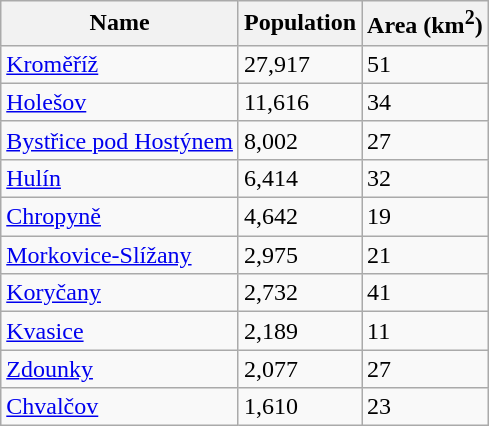<table class="wikitable sortable">
<tr>
<th>Name</th>
<th>Population</th>
<th>Area (km<sup>2</sup>)</th>
</tr>
<tr>
<td><a href='#'>Kroměříž</a></td>
<td>27,917</td>
<td>51</td>
</tr>
<tr>
<td><a href='#'>Holešov</a></td>
<td>11,616</td>
<td>34</td>
</tr>
<tr>
<td><a href='#'>Bystřice pod Hostýnem</a></td>
<td>8,002</td>
<td>27</td>
</tr>
<tr>
<td><a href='#'>Hulín</a></td>
<td>6,414</td>
<td>32</td>
</tr>
<tr>
<td><a href='#'>Chropyně</a></td>
<td>4,642</td>
<td>19</td>
</tr>
<tr>
<td><a href='#'>Morkovice-Slížany</a></td>
<td>2,975</td>
<td>21</td>
</tr>
<tr>
<td><a href='#'>Koryčany</a></td>
<td>2,732</td>
<td>41</td>
</tr>
<tr>
<td><a href='#'>Kvasice</a></td>
<td>2,189</td>
<td>11</td>
</tr>
<tr>
<td><a href='#'>Zdounky</a></td>
<td>2,077</td>
<td>27</td>
</tr>
<tr>
<td><a href='#'>Chvalčov</a></td>
<td>1,610</td>
<td>23</td>
</tr>
</table>
